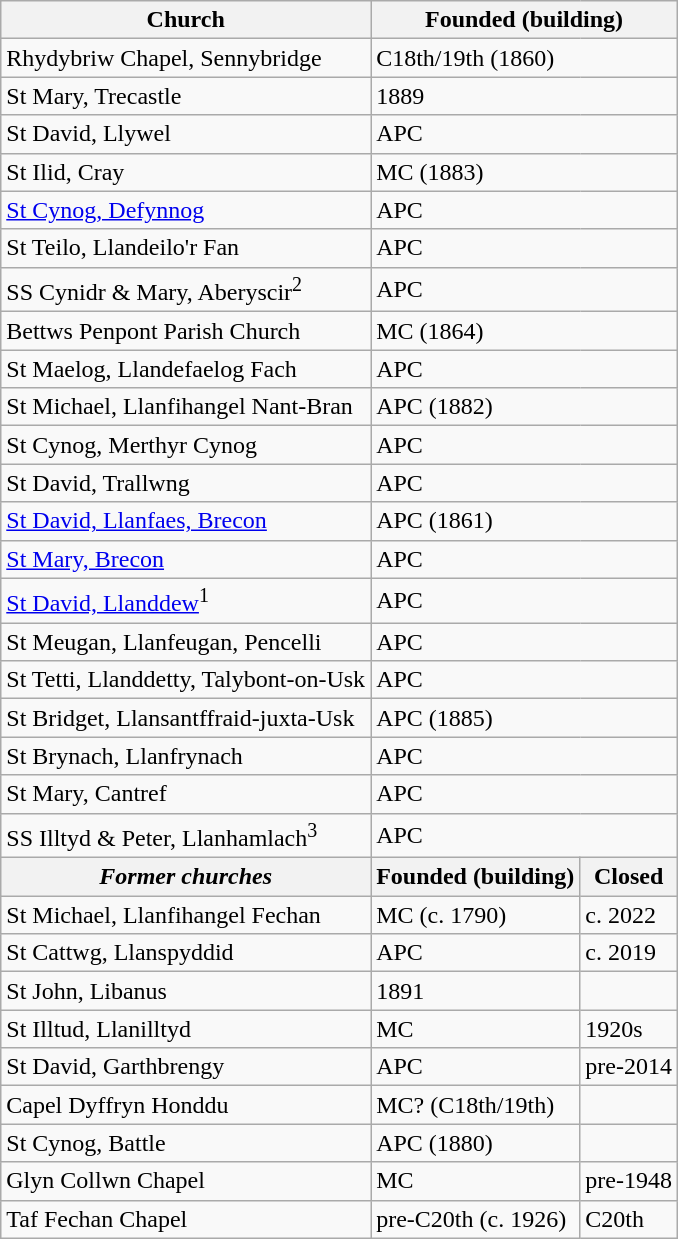<table class="wikitable">
<tr>
<th>Church</th>
<th colspan="2">Founded (building)</th>
</tr>
<tr>
<td>Rhydybriw Chapel, Sennybridge</td>
<td colspan="2">C18th/19th (1860)</td>
</tr>
<tr>
<td>St Mary, Trecastle</td>
<td colspan="2">1889</td>
</tr>
<tr>
<td>St David, Llywel</td>
<td colspan="2">APC</td>
</tr>
<tr>
<td>St Ilid, Cray</td>
<td colspan="2">MC (1883)</td>
</tr>
<tr>
<td><a href='#'>St Cynog, Defynnog</a></td>
<td colspan="2">APC</td>
</tr>
<tr>
<td>St Teilo, Llandeilo'r Fan</td>
<td colspan="2">APC</td>
</tr>
<tr>
<td>SS Cynidr & Mary, Aberyscir<sup>2</sup></td>
<td colspan="2">APC</td>
</tr>
<tr>
<td>Bettws Penpont Parish Church</td>
<td colspan="2">MC (1864)</td>
</tr>
<tr>
<td>St Maelog, Llandefaelog Fach</td>
<td colspan="2">APC</td>
</tr>
<tr>
<td>St Michael, Llanfihangel Nant-Bran</td>
<td colspan="2">APC (1882)</td>
</tr>
<tr>
<td>St Cynog, Merthyr Cynog</td>
<td colspan="2">APC</td>
</tr>
<tr>
<td>St David, Trallwng</td>
<td colspan="2">APC</td>
</tr>
<tr>
<td><a href='#'>St David, Llanfaes, Brecon</a></td>
<td colspan="2">APC (1861)</td>
</tr>
<tr>
<td><a href='#'>St Mary, Brecon</a></td>
<td colspan="2">APC</td>
</tr>
<tr>
<td><a href='#'>St David, Llanddew</a><sup>1</sup></td>
<td colspan="2">APC</td>
</tr>
<tr>
<td>St Meugan, Llanfeugan, Pencelli</td>
<td colspan="2">APC</td>
</tr>
<tr>
<td>St Tetti, Llanddetty, Talybont-on-Usk</td>
<td colspan="2">APC</td>
</tr>
<tr>
<td>St Bridget, Llansantffraid-juxta-Usk</td>
<td colspan="2">APC (1885)</td>
</tr>
<tr>
<td>St Brynach, Llanfrynach</td>
<td colspan="2">APC</td>
</tr>
<tr>
<td>St Mary, Cantref</td>
<td colspan="2">APC</td>
</tr>
<tr>
<td>SS Illtyd & Peter, Llanhamlach<sup>3</sup></td>
<td colspan="2">APC</td>
</tr>
<tr>
<th><em>Former churches</em></th>
<th>Founded (building)</th>
<th>Closed</th>
</tr>
<tr>
<td>St Michael, Llanfihangel Fechan</td>
<td>MC (c. 1790)</td>
<td>c. 2022</td>
</tr>
<tr>
<td>St Cattwg, Llanspyddid</td>
<td>APC</td>
<td>c. 2019</td>
</tr>
<tr>
<td>St John, Libanus</td>
<td>1891</td>
<td></td>
</tr>
<tr>
<td>St Illtud, Llanilltyd</td>
<td>MC</td>
<td>1920s</td>
</tr>
<tr>
<td>St David, Garthbrengy</td>
<td>APC</td>
<td>pre-2014</td>
</tr>
<tr>
<td>Capel Dyffryn Honddu</td>
<td>MC? (C18th/19th)</td>
<td></td>
</tr>
<tr>
<td>St Cynog, Battle</td>
<td>APC (1880)</td>
<td></td>
</tr>
<tr>
<td>Glyn Collwn Chapel</td>
<td>MC</td>
<td>pre-1948</td>
</tr>
<tr>
<td>Taf Fechan Chapel</td>
<td>pre-C20th (c. 1926)</td>
<td>C20th</td>
</tr>
</table>
